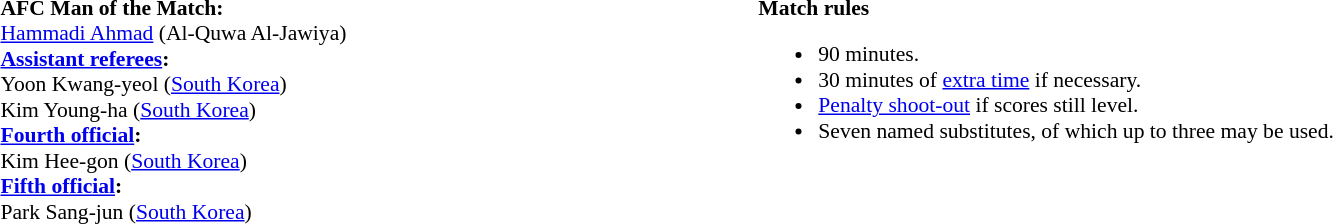<table width=100% style="font-size: 90%">
<tr>
<td><br><strong>AFC Man of the Match:</strong>
<br> <a href='#'>Hammadi Ahmad</a> (Al-Quwa Al-Jawiya)<br><strong><a href='#'>Assistant referees</a>:</strong>
<br>Yoon Kwang-yeol (<a href='#'>South Korea</a>)
<br>Kim Young-ha (<a href='#'>South Korea</a>)
<br><strong><a href='#'>Fourth official</a>:</strong>
<br>Kim Hee-gon (<a href='#'>South Korea</a>)
<br><strong><a href='#'>Fifth official</a>:</strong>
<br>Park Sang-jun (<a href='#'>South Korea</a>)</td>
<td style="width:60%; vertical-align:top;"><br><strong>Match rules</strong><ul><li>90 minutes.</li><li>30 minutes of <a href='#'>extra time</a> if necessary.</li><li><a href='#'>Penalty shoot-out</a> if scores still level.</li><li>Seven named substitutes, of which up to three may be used.</li></ul></td>
</tr>
</table>
